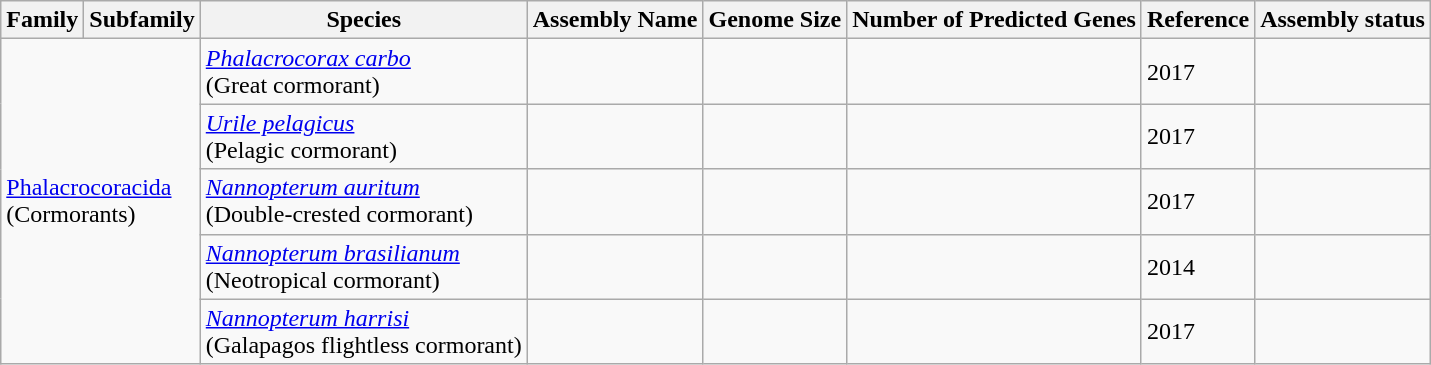<table class="wikitable sortable">
<tr>
<th>Family</th>
<th>Subfamily</th>
<th>Species</th>
<th>Assembly Name</th>
<th>Genome Size</th>
<th>Number of Predicted Genes</th>
<th>Reference</th>
<th>Assembly status</th>
</tr>
<tr>
<td colspan="2" rowspan="5"><a href='#'>Phalacrocoracida</a><br>(Cormorants)</td>
<td><em><a href='#'>Phalacrocorax carbo</a></em><br>(Great cormorant)</td>
<td></td>
<td></td>
<td></td>
<td>2017</td>
<td></td>
</tr>
<tr>
<td><em><a href='#'>Urile pelagicus</a></em><br>(Pelagic cormorant)</td>
<td></td>
<td></td>
<td></td>
<td>2017</td>
<td></td>
</tr>
<tr>
<td><em><a href='#'>Nannopterum auritum</a></em><br>(Double-crested cormorant)</td>
<td></td>
<td></td>
<td></td>
<td>2017</td>
<td></td>
</tr>
<tr>
<td><em><a href='#'>Nannopterum brasilianum</a></em><br>(Neotropical cormorant)</td>
<td></td>
<td></td>
<td></td>
<td>2014</td>
<td></td>
</tr>
<tr>
<td><em><a href='#'>Nannopterum harrisi</a></em><br>(Galapagos flightless cormorant)</td>
<td></td>
<td></td>
<td></td>
<td>2017</td>
<td></td>
</tr>
</table>
